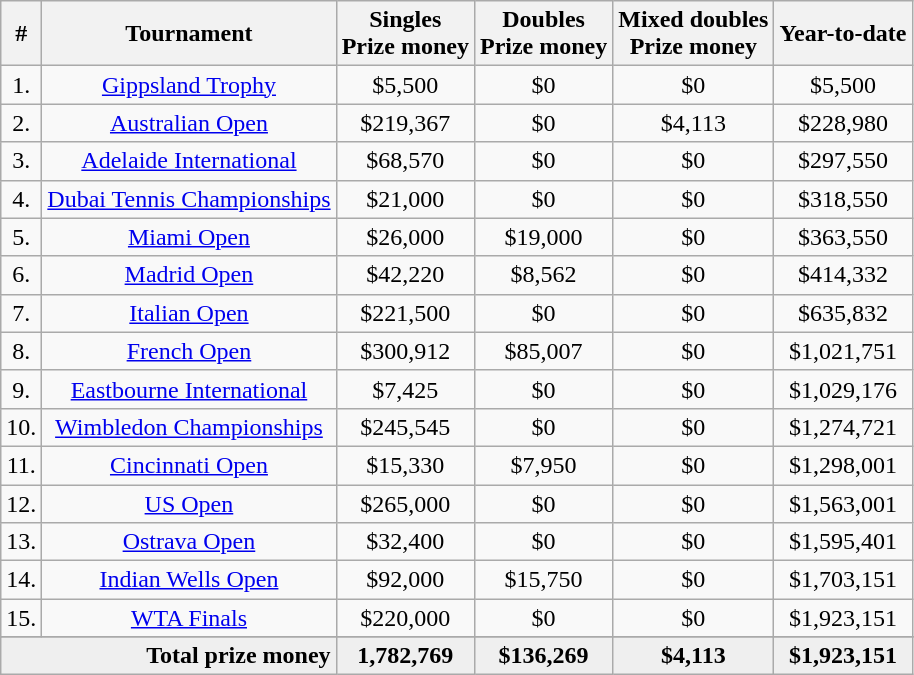<table class="wikitable sortable" style="text-align:center">
<tr>
<th>#</th>
<th>Tournament</th>
<th>Singles<br>Prize money</th>
<th>Doubles<br>Prize money</th>
<th>Mixed doubles<br>Prize money</th>
<th>Year-to-date</th>
</tr>
<tr>
<td>1.</td>
<td><a href='#'>Gippsland Trophy</a></td>
<td>$5,500</td>
<td>$0</td>
<td>$0</td>
<td>$5,500</td>
</tr>
<tr>
<td>2.</td>
<td><a href='#'>Australian Open</a></td>
<td>$219,367</td>
<td>$0</td>
<td>$4,113</td>
<td>$228,980</td>
</tr>
<tr>
<td>3.</td>
<td><a href='#'>Adelaide International</a></td>
<td>$68,570</td>
<td>$0</td>
<td>$0</td>
<td>$297,550</td>
</tr>
<tr>
<td>4.</td>
<td><a href='#'>Dubai Tennis Championships</a></td>
<td>$21,000</td>
<td>$0</td>
<td>$0</td>
<td>$318,550</td>
</tr>
<tr>
<td>5.</td>
<td><a href='#'>Miami Open</a></td>
<td>$26,000</td>
<td>$19,000</td>
<td>$0</td>
<td>$363,550</td>
</tr>
<tr>
<td>6.</td>
<td><a href='#'>Madrid Open</a></td>
<td>$42,220</td>
<td>$8,562</td>
<td>$0</td>
<td>$414,332</td>
</tr>
<tr>
<td>7.</td>
<td><a href='#'>Italian Open</a></td>
<td>$221,500</td>
<td>$0</td>
<td>$0</td>
<td>$635,832</td>
</tr>
<tr>
<td>8.</td>
<td><a href='#'>French Open</a></td>
<td>$300,912</td>
<td>$85,007</td>
<td>$0</td>
<td>$1,021,751</td>
</tr>
<tr>
<td>9.</td>
<td><a href='#'>Eastbourne International</a></td>
<td>$7,425</td>
<td>$0</td>
<td>$0</td>
<td>$1,029,176</td>
</tr>
<tr>
<td>10.</td>
<td><a href='#'>Wimbledon Championships</a></td>
<td>$245,545</td>
<td>$0</td>
<td>$0</td>
<td>$1,274,721</td>
</tr>
<tr>
<td>11.</td>
<td><a href='#'>Cincinnati Open</a></td>
<td>$15,330</td>
<td>$7,950</td>
<td>$0</td>
<td>$1,298,001</td>
</tr>
<tr>
<td>12.</td>
<td><a href='#'>US Open</a></td>
<td>$265,000</td>
<td>$0</td>
<td>$0</td>
<td>$1,563,001</td>
</tr>
<tr>
<td>13.</td>
<td><a href='#'>Ostrava Open</a></td>
<td>$32,400</td>
<td>$0</td>
<td>$0</td>
<td>$1,595,401</td>
</tr>
<tr>
<td>14.</td>
<td><a href='#'>Indian Wells Open</a></td>
<td>$92,000</td>
<td>$15,750</td>
<td>$0</td>
<td>$1,703,151</td>
</tr>
<tr>
<td>15.</td>
<td><a href='#'>WTA Finals</a></td>
<td>$220,000</td>
<td>$0</td>
<td>$0</td>
<td>$1,923,151</td>
</tr>
<tr>
</tr>
<tr style ="background:#efefef">
<td colspan="2" align="right"><strong>Total prize money</strong></td>
<td><strong>1,782,769</strong></td>
<td><strong>$136,269</strong></td>
<td><strong>$4,113</strong></td>
<td><strong>$1,923,151</strong></td>
</tr>
</table>
